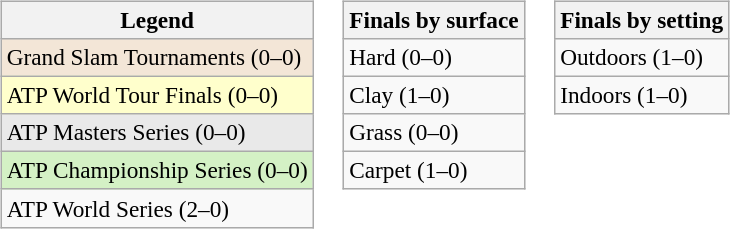<table>
<tr valign=top>
<td><br><table class=wikitable style=font-size:97%>
<tr>
<th>Legend</th>
</tr>
<tr style="background:#f3e6d7;">
<td>Grand Slam Tournaments (0–0)</td>
</tr>
<tr style="background:#ffc;">
<td>ATP World Tour Finals (0–0)</td>
</tr>
<tr style="background:#e9e9e9;">
<td>ATP Masters Series (0–0)</td>
</tr>
<tr style="background:#d4f1c5;">
<td>ATP Championship Series (0–0)</td>
</tr>
<tr>
<td>ATP World Series (2–0)</td>
</tr>
</table>
</td>
<td><br><table class=wikitable style=font-size:97%>
<tr>
<th>Finals by surface</th>
</tr>
<tr>
<td>Hard (0–0)</td>
</tr>
<tr>
<td>Clay (1–0)</td>
</tr>
<tr>
<td>Grass (0–0)</td>
</tr>
<tr>
<td>Carpet (1–0)</td>
</tr>
</table>
</td>
<td><br><table class=wikitable style=font-size:97%>
<tr>
<th>Finals by setting</th>
</tr>
<tr>
<td>Outdoors (1–0)</td>
</tr>
<tr>
<td>Indoors (1–0)</td>
</tr>
</table>
</td>
</tr>
</table>
